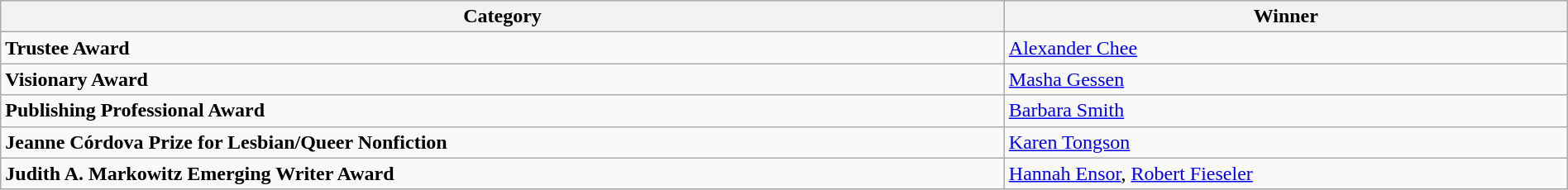<table class="wikitable" width="100%">
<tr>
<th>Category</th>
<th>Winner</th>
</tr>
<tr>
<td><strong>Trustee Award</strong></td>
<td><a href='#'>Alexander Chee</a></td>
</tr>
<tr>
<td><strong>Visionary Award</strong></td>
<td><a href='#'>Masha Gessen</a></td>
</tr>
<tr>
<td><strong>Publishing Professional Award</strong></td>
<td><a href='#'>Barbara Smith</a></td>
</tr>
<tr>
<td><strong>Jeanne Córdova Prize for Lesbian/Queer Nonfiction</strong></td>
<td><a href='#'>Karen Tongson</a></td>
</tr>
<tr>
<td><strong>Judith A. Markowitz Emerging Writer Award</strong></td>
<td><a href='#'>Hannah Ensor</a>, <a href='#'>Robert Fieseler</a></td>
</tr>
</table>
